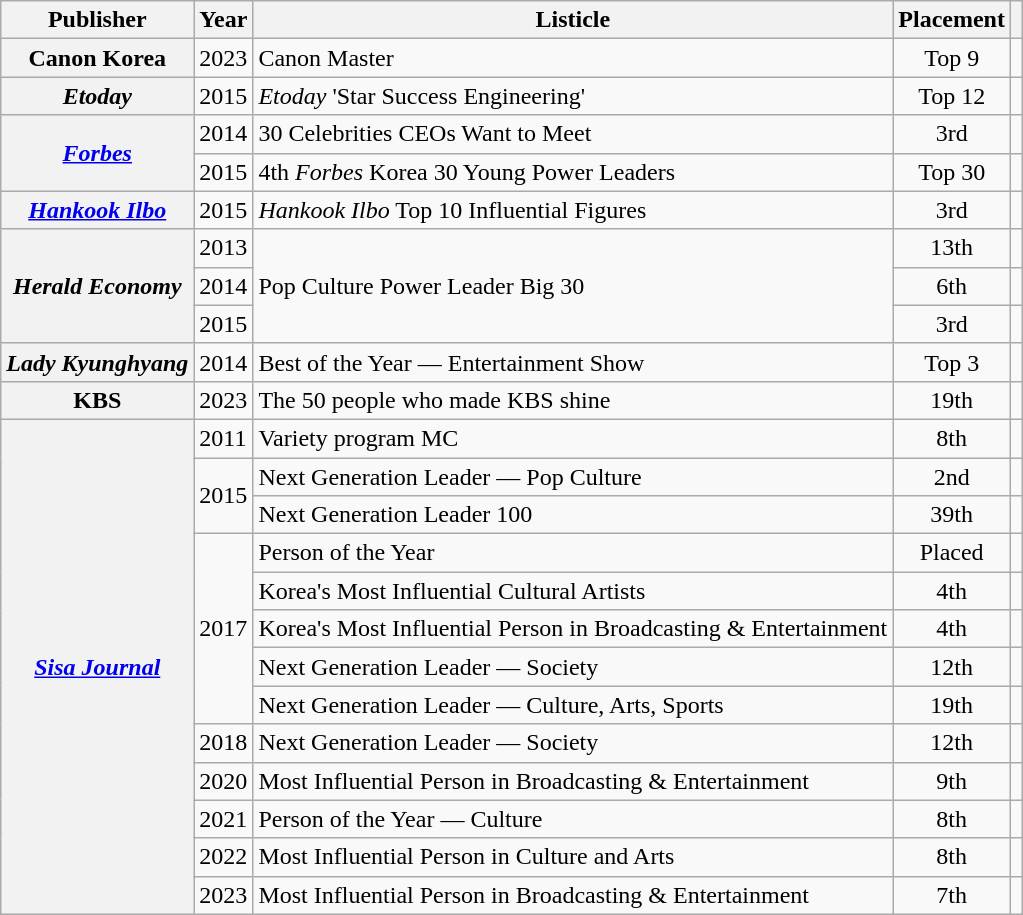<table class="wikitable plainrowheaders sortable" style="text-align:left">
<tr>
<th scope="col">Publisher</th>
<th scope="col">Year</th>
<th scope="col">Listicle</th>
<th scope="col">Placement</th>
<th scope="col" class="unsortable"></th>
</tr>
<tr>
<th scope="row">Canon Korea</th>
<td>2023</td>
<td>Canon Master</td>
<td style="text-align:center">Top 9</td>
<td style="text-align:center"></td>
</tr>
<tr>
<th scope="row"><em>Etoday</em></th>
<td>2015</td>
<td><em>Etoday</em> 'Star Success Engineering'</td>
<td style="text-align:center">Top 12</td>
<td style="text-align:center"></td>
</tr>
<tr>
<th rowspan="2" scope="row"><em><a href='#'>Forbes</a></em></th>
<td>2014</td>
<td style="text-align:left">30 Celebrities CEOs Want to Meet</td>
<td style="text-align:center">3rd</td>
<td style="text-align:center"></td>
</tr>
<tr>
<td>2015</td>
<td>4th <em>Forbes</em> Korea 30 Young Power Leaders</td>
<td style="text-align:center">Top 30</td>
<td style="text-align:center"></td>
</tr>
<tr>
<th scope="row"><em><a href='#'>Hankook Ilbo</a></em></th>
<td>2015</td>
<td><em>Hankook Ilbo</em> Top 10 Influential Figures</td>
<td style="text-align:center">3rd</td>
<td style="text-align:center"></td>
</tr>
<tr>
<th scope="row" rowspan="3"><em>Herald Economy</em></th>
<td>2013</td>
<td rowspan="3">Pop Culture Power Leader Big 30</td>
<td style="text-align:center">13th</td>
<td style="text-align:center"></td>
</tr>
<tr>
<td>2014</td>
<td style="text-align:center">6th</td>
<td style="text-align:center"></td>
</tr>
<tr>
<td>2015</td>
<td style="text-align:center">3rd</td>
<td style="text-align:center"></td>
</tr>
<tr>
<th scope="row"><em>Lady Kyunghyang</em></th>
<td>2014</td>
<td>Best of the Year — Entertainment Show</td>
<td style="text-align:center">Top 3</td>
<td style="text-align:center"></td>
</tr>
<tr>
<th scope="row">KBS</th>
<td>2023</td>
<td>The 50 people who made KBS shine</td>
<td style="text-align:center">19th</td>
<td style="text-align:center"></td>
</tr>
<tr>
<th rowspan="13" scope="row"><em><a href='#'>Sisa Journal</a></em></th>
<td>2011</td>
<td>Variety program MC</td>
<td style="text-align:center">8th</td>
<td style="text-align:center"></td>
</tr>
<tr>
<td rowspan="2">2015</td>
<td>Next Generation Leader — Pop Culture</td>
<td style="text-align:center">2nd</td>
<td style="text-align:center"></td>
</tr>
<tr>
<td>Next Generation Leader 100</td>
<td style="text-align:center">39th</td>
<td style="text-align:center"></td>
</tr>
<tr>
<td rowspan="5">2017</td>
<td>Person of the Year</td>
<td style="text-align:center">Placed</td>
<td style="text-align:center"></td>
</tr>
<tr>
<td>Korea's Most Influential Cultural Artists</td>
<td style="text-align:center">4th</td>
<td style="text-align:center"></td>
</tr>
<tr>
<td>Korea's Most Influential Person in Broadcasting & Entertainment</td>
<td style="text-align:center">4th</td>
<td style="text-align:center"></td>
</tr>
<tr>
<td>Next Generation Leader — Society</td>
<td style="text-align:center">12th</td>
<td style="text-align:center"></td>
</tr>
<tr>
<td>Next Generation Leader — Culture, Arts, Sports</td>
<td style="text-align:center">19th</td>
<td style="text-align:center"></td>
</tr>
<tr>
<td>2018</td>
<td>Next Generation Leader — Society</td>
<td style="text-align:center">12th</td>
<td style="text-align:center"></td>
</tr>
<tr>
<td>2020</td>
<td>Most Influential Person in Broadcasting & Entertainment</td>
<td style="text-align:center">9th</td>
<td style="text-align:center"></td>
</tr>
<tr>
<td>2021</td>
<td>Person of the Year — Culture</td>
<td style="text-align:center">8th</td>
<td style="text-align:center"></td>
</tr>
<tr>
<td>2022</td>
<td>Most Influential Person in Culture and Arts</td>
<td style="text-align:center">8th</td>
<td style="text-align:center"></td>
</tr>
<tr>
<td>2023</td>
<td>Most Influential Person in Broadcasting & Entertainment</td>
<td style="text-align:center">7th</td>
<td style="text-align:center"></td>
</tr>
</table>
